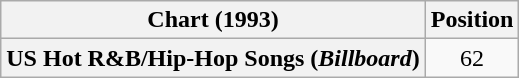<table class="wikitable plainrowheaders" style="text-align:center">
<tr>
<th>Chart (1993)</th>
<th>Position</th>
</tr>
<tr>
<th scope="row">US Hot R&B/Hip-Hop Songs (<em>Billboard</em>)</th>
<td>62</td>
</tr>
</table>
